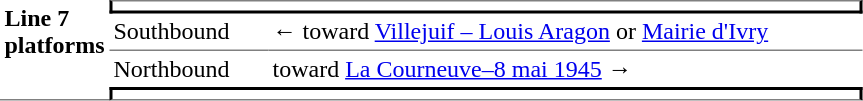<table border=0 cellspacing=0 cellpadding=3>
<tr>
<td style="border-bottom:solid 1px gray;" width=50 rowspan=10 valign=top><strong>Line 7 platforms</strong></td>
<td style="border-top:solid 1px gray;border-right:solid 2px black;border-left:solid 2px black;border-bottom:solid 2px black;text-align:center;" colspan=2></td>
</tr>
<tr>
<td style="border-bottom:solid 1px gray;" width=100>Southbound</td>
<td style="border-bottom:solid 1px gray;" width=390>←   toward <a href='#'>Villejuif – Louis Aragon</a> or <a href='#'>Mairie d'Ivry</a> </td>
</tr>
<tr>
<td>Northbound</td>
<td>   toward <a href='#'>La Courneuve–8 mai 1945</a>  →</td>
</tr>
<tr>
<td style="border-top:solid 2px black;border-right:solid 2px black;border-left:solid 2px black;border-bottom:solid 1px gray;text-align:center;" colspan=2></td>
</tr>
</table>
